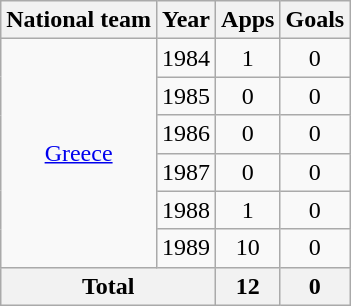<table class="wikitable" style="text-align:center">
<tr>
<th>National team</th>
<th>Year</th>
<th>Apps</th>
<th>Goals</th>
</tr>
<tr>
<td rowspan=6><a href='#'>Greece</a></td>
<td>1984</td>
<td>1</td>
<td>0</td>
</tr>
<tr>
<td>1985</td>
<td>0</td>
<td>0</td>
</tr>
<tr>
<td>1986</td>
<td>0</td>
<td>0</td>
</tr>
<tr>
<td>1987</td>
<td>0</td>
<td>0</td>
</tr>
<tr>
<td>1988</td>
<td>1</td>
<td>0</td>
</tr>
<tr>
<td>1989</td>
<td>10</td>
<td>0</td>
</tr>
<tr>
<th colspan=2>Total</th>
<th>12</th>
<th>0</th>
</tr>
</table>
